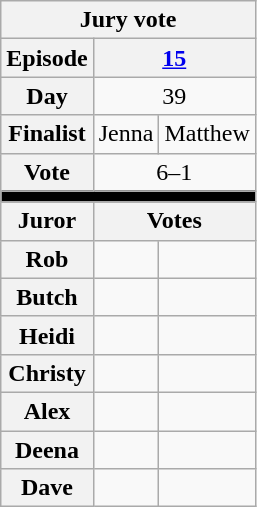<table class="wikitable nowrap" style="text-align:center;">
<tr>
<th colspan="3">Jury vote</th>
</tr>
<tr>
<th>Episode</th>
<th colspan="2"><a href='#'>15</a></th>
</tr>
<tr>
<th>Day</th>
<td colspan="2">39</td>
</tr>
<tr>
<th>Finalist</th>
<td>Jenna</td>
<td>Matthew</td>
</tr>
<tr>
<th>Vote</th>
<td colspan="2">6–1</td>
</tr>
<tr>
<td style="background-color:black;" colspan="3"></td>
</tr>
<tr>
<th>Juror</th>
<th colspan="2">Votes</th>
</tr>
<tr>
<th>Rob</th>
<td></td>
<td></td>
</tr>
<tr>
<th>Butch</th>
<td></td>
<td></td>
</tr>
<tr>
<th>Heidi</th>
<td></td>
<td></td>
</tr>
<tr>
<th>Christy</th>
<td></td>
<td></td>
</tr>
<tr>
<th>Alex</th>
<td></td>
<td></td>
</tr>
<tr>
<th>Deena</th>
<td></td>
<td></td>
</tr>
<tr>
<th>Dave</th>
<td></td>
<td></td>
</tr>
</table>
